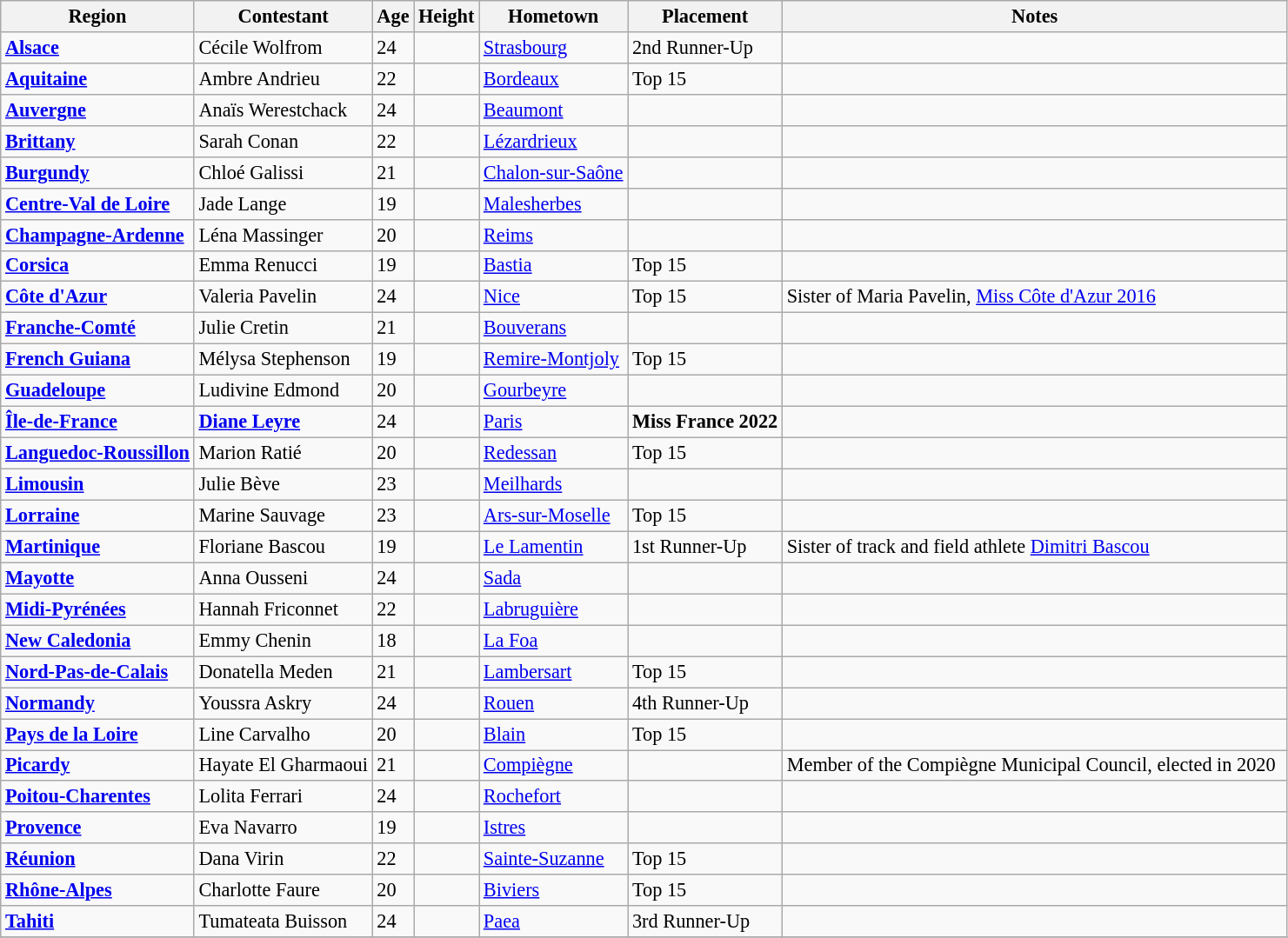<table class="wikitable sortable" style="font-size: 93%;">
<tr>
<th>Region</th>
<th>Contestant</th>
<th>Age</th>
<th>Height</th>
<th>Hometown</th>
<th>Placement</th>
<th width=380>Notes</th>
</tr>
<tr>
<td><strong> <a href='#'>Alsace</a></strong></td>
<td>Cécile Wolfrom</td>
<td>24</td>
<td></td>
<td><a href='#'>Strasbourg</a></td>
<td>2nd Runner-Up</td>
<td></td>
</tr>
<tr>
<td><strong> <a href='#'>Aquitaine</a></strong></td>
<td>Ambre Andrieu</td>
<td>22</td>
<td></td>
<td><a href='#'>Bordeaux</a></td>
<td>Top 15</td>
<td></td>
</tr>
<tr>
<td><strong> <a href='#'>Auvergne</a></strong></td>
<td>Anaïs Werestchack</td>
<td>24</td>
<td></td>
<td><a href='#'>Beaumont</a></td>
<td></td>
<td></td>
</tr>
<tr>
<td><strong> <a href='#'>Brittany</a></strong></td>
<td>Sarah Conan</td>
<td>22</td>
<td></td>
<td><a href='#'>Lézardrieux</a></td>
<td></td>
<td></td>
</tr>
<tr>
<td><strong> <a href='#'>Burgundy</a></strong></td>
<td>Chloé Galissi</td>
<td>21</td>
<td></td>
<td><a href='#'>Chalon-sur-Saône</a></td>
<td></td>
<td></td>
</tr>
<tr>
<td><strong> <a href='#'>Centre-Val de Loire</a></strong></td>
<td>Jade Lange</td>
<td>19</td>
<td></td>
<td><a href='#'>Malesherbes</a></td>
<td></td>
<td></td>
</tr>
<tr>
<td><strong> <a href='#'>Champagne-Ardenne</a></strong></td>
<td>Léna Massinger</td>
<td>20</td>
<td></td>
<td><a href='#'>Reims</a></td>
<td></td>
<td></td>
</tr>
<tr>
<td><strong> <a href='#'>Corsica</a></strong></td>
<td>Emma Renucci</td>
<td>19</td>
<td></td>
<td><a href='#'>Bastia</a></td>
<td>Top 15</td>
<td></td>
</tr>
<tr>
<td><strong> <a href='#'>Côte d'Azur</a></strong></td>
<td>Valeria Pavelin</td>
<td>24</td>
<td></td>
<td><a href='#'>Nice</a></td>
<td>Top 15</td>
<td>Sister of Maria Pavelin, <a href='#'>Miss Côte d'Azur 2016</a></td>
</tr>
<tr>
<td><strong> <a href='#'>Franche-Comté</a></strong></td>
<td>Julie Cretin</td>
<td>21</td>
<td></td>
<td><a href='#'>Bouverans</a></td>
<td></td>
<td></td>
</tr>
<tr>
<td><strong> <a href='#'>French Guiana</a></strong></td>
<td>Mélysa Stephenson</td>
<td>19</td>
<td></td>
<td><a href='#'>Remire-Montjoly</a></td>
<td>Top 15</td>
<td></td>
</tr>
<tr>
<td><strong> <a href='#'>Guadeloupe</a></strong></td>
<td>Ludivine Edmond</td>
<td>20</td>
<td></td>
<td><a href='#'>Gourbeyre</a></td>
<td></td>
<td></td>
</tr>
<tr>
<td><strong> <a href='#'>Île-de-France</a></strong></td>
<td><strong><a href='#'>Diane Leyre</a></strong></td>
<td>24</td>
<td></td>
<td><a href='#'>Paris</a></td>
<td><strong>Miss France 2022</strong></td>
<td></td>
</tr>
<tr>
<td><strong> <a href='#'>Languedoc-Roussillon</a></strong></td>
<td>Marion Ratié</td>
<td>20</td>
<td></td>
<td><a href='#'>Redessan</a></td>
<td>Top 15</td>
<td></td>
</tr>
<tr>
<td><strong> <a href='#'>Limousin</a></strong></td>
<td>Julie Bève</td>
<td>23</td>
<td></td>
<td><a href='#'>Meilhards</a></td>
<td></td>
<td></td>
</tr>
<tr>
<td><strong> <a href='#'>Lorraine</a></strong></td>
<td>Marine Sauvage</td>
<td>23</td>
<td></td>
<td><a href='#'>Ars-sur-Moselle</a></td>
<td>Top 15</td>
<td></td>
</tr>
<tr>
<td><strong> <a href='#'>Martinique</a></strong></td>
<td>Floriane Bascou</td>
<td>19</td>
<td></td>
<td><a href='#'>Le Lamentin</a></td>
<td>1st Runner-Up</td>
<td>Sister of track and field athlete <a href='#'>Dimitri Bascou</a></td>
</tr>
<tr>
<td><strong> <a href='#'>Mayotte</a></strong></td>
<td>Anna Ousseni</td>
<td>24</td>
<td></td>
<td><a href='#'>Sada</a></td>
<td></td>
<td></td>
</tr>
<tr>
<td><strong> <a href='#'>Midi-Pyrénées</a></strong></td>
<td>Hannah Friconnet</td>
<td>22</td>
<td></td>
<td><a href='#'>Labruguière</a></td>
<td></td>
<td></td>
</tr>
<tr>
<td><strong> <a href='#'>New Caledonia</a></strong></td>
<td>Emmy Chenin</td>
<td>18</td>
<td></td>
<td><a href='#'>La Foa</a></td>
<td></td>
<td></td>
</tr>
<tr>
<td><strong> <a href='#'>Nord-Pas-de-Calais</a></strong></td>
<td>Donatella Meden</td>
<td>21</td>
<td></td>
<td><a href='#'>Lambersart</a></td>
<td>Top 15</td>
<td></td>
</tr>
<tr>
<td><strong> <a href='#'>Normandy</a></strong></td>
<td>Youssra Askry</td>
<td>24</td>
<td></td>
<td><a href='#'>Rouen</a></td>
<td>4th Runner-Up</td>
<td></td>
</tr>
<tr>
<td><strong> <a href='#'>Pays de la Loire</a></strong></td>
<td>Line Carvalho</td>
<td>20</td>
<td></td>
<td><a href='#'>Blain</a></td>
<td>Top 15</td>
<td></td>
</tr>
<tr>
<td><strong> <a href='#'>Picardy</a></strong></td>
<td>Hayate El Gharmaoui</td>
<td>21</td>
<td></td>
<td><a href='#'>Compiègne</a></td>
<td></td>
<td>Member of the Compiègne Municipal Council, elected in 2020</td>
</tr>
<tr>
<td><strong> <a href='#'>Poitou-Charentes</a></strong></td>
<td>Lolita Ferrari</td>
<td>24</td>
<td></td>
<td><a href='#'>Rochefort</a></td>
<td></td>
<td></td>
</tr>
<tr>
<td><strong> <a href='#'>Provence</a></strong></td>
<td>Eva Navarro</td>
<td>19</td>
<td></td>
<td><a href='#'>Istres</a></td>
<td></td>
<td></td>
</tr>
<tr>
<td><strong> <a href='#'>Réunion</a></strong></td>
<td>Dana Virin</td>
<td>22</td>
<td></td>
<td><a href='#'>Sainte-Suzanne</a></td>
<td>Top 15</td>
<td></td>
</tr>
<tr>
<td><strong> <a href='#'>Rhône-Alpes</a></strong></td>
<td>Charlotte Faure</td>
<td>20</td>
<td></td>
<td><a href='#'>Biviers</a></td>
<td>Top 15</td>
<td></td>
</tr>
<tr>
<td><strong> <a href='#'>Tahiti</a></strong></td>
<td>Tumateata Buisson</td>
<td>24</td>
<td></td>
<td><a href='#'>Paea</a></td>
<td>3rd Runner-Up</td>
<td></td>
</tr>
<tr>
</tr>
</table>
